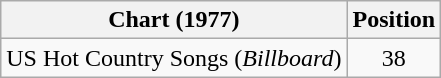<table class="wikitable">
<tr>
<th>Chart (1977)</th>
<th>Position</th>
</tr>
<tr>
<td>US Hot Country Songs (<em>Billboard</em>)</td>
<td align="center">38</td>
</tr>
</table>
